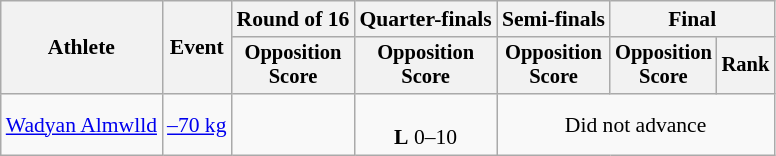<table class=wikitable style=font-size:90%;text-align:center>
<tr>
<th rowspan=2>Athlete</th>
<th rowspan=2>Event</th>
<th>Round of 16</th>
<th>Quarter-finals</th>
<th>Semi-finals</th>
<th colspan=2>Final</th>
</tr>
<tr style=font-size:95%>
<th>Opposition<br>Score</th>
<th>Opposition<br>Score</th>
<th>Opposition<br>Score</th>
<th>Opposition<br>Score</th>
<th>Rank</th>
</tr>
<tr>
<td align="left"><a href='#'>Wadyan Almwlld</a></td>
<td align="left"><a href='#'>–70 kg</a></td>
<td></td>
<td><br><strong>L</strong> 0–10</td>
<td colspan=3>Did not advance</td>
</tr>
</table>
